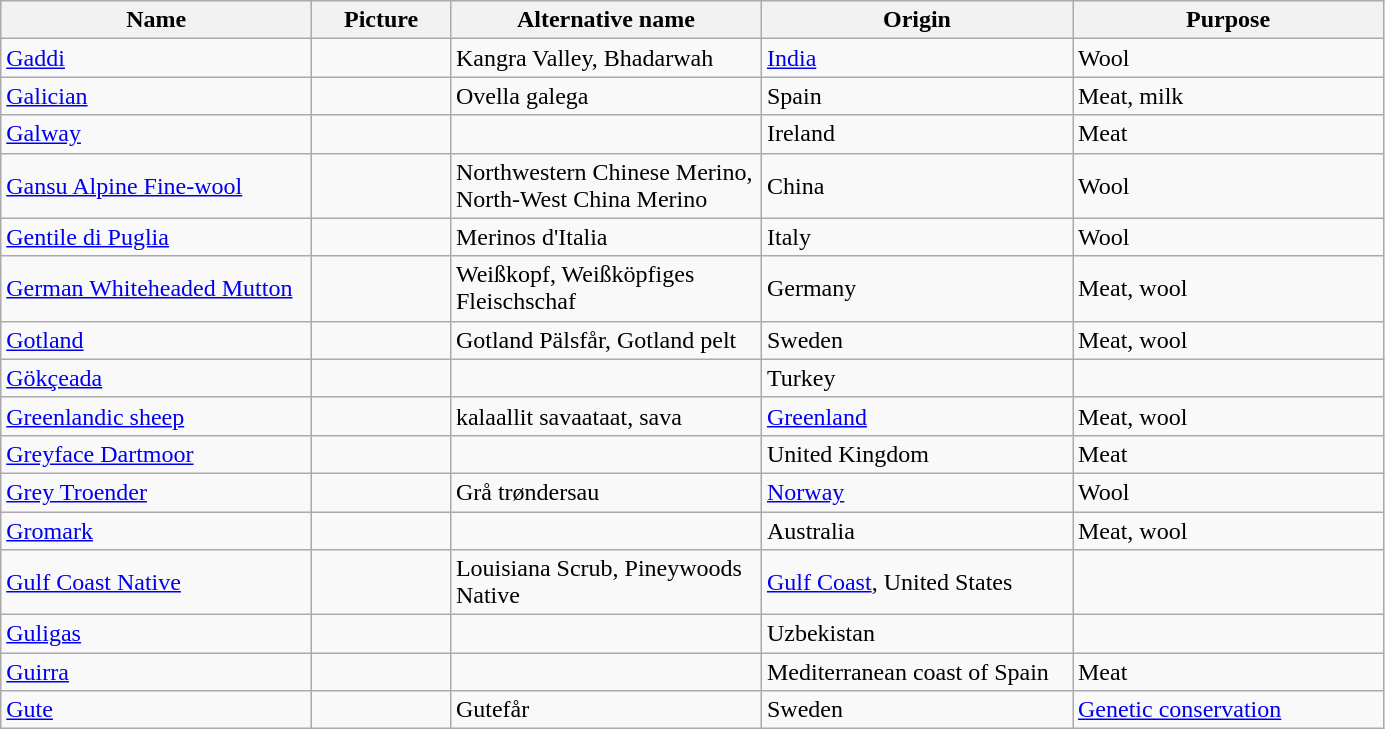<table class="wikitable sortable">
<tr>
<th width="200">Name</th>
<th width="85">Picture</th>
<th width="200">Alternative name</th>
<th width="200">Origin</th>
<th width="200">Purpose</th>
</tr>
<tr>
<td><a href='#'>Gaddi</a></td>
<td></td>
<td>Kangra Valley, Bhadarwah</td>
<td><a href='#'>India</a></td>
<td>Wool</td>
</tr>
<tr>
<td><a href='#'>Galician</a></td>
<td></td>
<td>Ovella galega</td>
<td>Spain</td>
<td>Meat, milk</td>
</tr>
<tr>
<td><a href='#'>Galway</a></td>
<td></td>
<td></td>
<td>Ireland</td>
<td>Meat</td>
</tr>
<tr>
<td><a href='#'>Gansu Alpine Fine-wool</a></td>
<td></td>
<td>Northwestern Chinese Merino, North-West China Merino</td>
<td>China</td>
<td>Wool</td>
</tr>
<tr>
<td><a href='#'>Gentile di Puglia</a></td>
<td></td>
<td>Merinos d'Italia</td>
<td>Italy</td>
<td>Wool</td>
</tr>
<tr>
<td><a href='#'>German Whiteheaded Mutton</a></td>
<td></td>
<td>Weißkopf, Weißköpfiges Fleischschaf</td>
<td>Germany</td>
<td>Meat, wool</td>
</tr>
<tr>
<td><a href='#'>Gotland</a></td>
<td></td>
<td>Gotland Pälsfår, Gotland pelt</td>
<td>Sweden</td>
<td>Meat, wool</td>
</tr>
<tr>
<td><a href='#'>Gökçeada</a></td>
<td></td>
<td></td>
<td>Turkey</td>
<td></td>
</tr>
<tr>
<td><a href='#'>Greenlandic sheep</a></td>
<td></td>
<td>kalaallit savaataat, sava</td>
<td><a href='#'>Greenland</a></td>
<td>Meat, wool</td>
</tr>
<tr>
<td><a href='#'>Greyface Dartmoor</a></td>
<td></td>
<td></td>
<td>United Kingdom</td>
<td>Meat</td>
</tr>
<tr>
<td><a href='#'>Grey Troender</a></td>
<td></td>
<td>Grå trøndersau</td>
<td><a href='#'>Norway</a></td>
<td>Wool</td>
</tr>
<tr>
<td><a href='#'>Gromark</a></td>
<td></td>
<td></td>
<td>Australia</td>
<td>Meat, wool</td>
</tr>
<tr>
<td><a href='#'>Gulf Coast Native</a></td>
<td></td>
<td>Louisiana Scrub, Pineywoods Native</td>
<td><a href='#'>Gulf Coast</a>, United States</td>
<td></td>
</tr>
<tr>
<td><a href='#'>Guligas</a></td>
<td></td>
<td></td>
<td>Uzbekistan</td>
<td></td>
</tr>
<tr>
<td><a href='#'>Guirra</a></td>
<td></td>
<td></td>
<td>Mediterranean coast of Spain</td>
<td>Meat</td>
</tr>
<tr>
<td><a href='#'>Gute</a></td>
<td></td>
<td>Gutefår</td>
<td>Sweden</td>
<td><a href='#'>Genetic conservation</a></td>
</tr>
</table>
